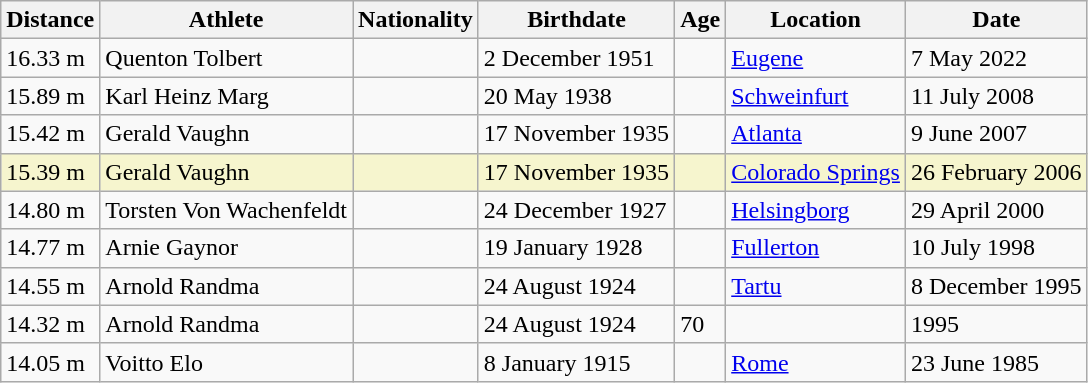<table class="wikitable">
<tr>
<th>Distance</th>
<th>Athlete</th>
<th>Nationality</th>
<th>Birthdate</th>
<th>Age</th>
<th>Location</th>
<th>Date</th>
</tr>
<tr>
<td>16.33 m</td>
<td>Quenton Tolbert</td>
<td></td>
<td>2 December 1951</td>
<td></td>
<td><a href='#'>Eugene</a></td>
<td>7 May 2022</td>
</tr>
<tr>
<td>15.89 m</td>
<td>Karl Heinz Marg</td>
<td></td>
<td>20 May 1938</td>
<td></td>
<td><a href='#'>Schweinfurt</a></td>
<td>11 July 2008</td>
</tr>
<tr>
<td>15.42 m</td>
<td>Gerald Vaughn</td>
<td></td>
<td>17 November 1935</td>
<td></td>
<td><a href='#'>Atlanta</a></td>
<td>9 June 2007</td>
</tr>
<tr style="background:#f6f5ce;">
<td>15.39 m </td>
<td>Gerald Vaughn</td>
<td></td>
<td>17 November 1935</td>
<td></td>
<td><a href='#'>Colorado Springs</a></td>
<td>26 February 2006</td>
</tr>
<tr>
<td>14.80 m</td>
<td>Torsten Von Wachenfeldt</td>
<td></td>
<td>24 December 1927</td>
<td></td>
<td><a href='#'>Helsingborg</a></td>
<td>29 April 2000</td>
</tr>
<tr>
<td>14.77 m</td>
<td>Arnie Gaynor</td>
<td></td>
<td>19 January 1928</td>
<td></td>
<td><a href='#'>Fullerton</a></td>
<td>10 July 1998</td>
</tr>
<tr>
<td>14.55 m </td>
<td>Arnold Randma</td>
<td></td>
<td>24 August 1924</td>
<td></td>
<td><a href='#'>Tartu</a></td>
<td>8 December 1995</td>
</tr>
<tr>
<td>14.32 m</td>
<td>Arnold Randma</td>
<td></td>
<td>24 August 1924</td>
<td>70</td>
<td></td>
<td>1995</td>
</tr>
<tr>
<td>14.05 m</td>
<td>Voitto Elo</td>
<td></td>
<td>8 January 1915</td>
<td></td>
<td><a href='#'>Rome</a></td>
<td>23 June 1985</td>
</tr>
</table>
